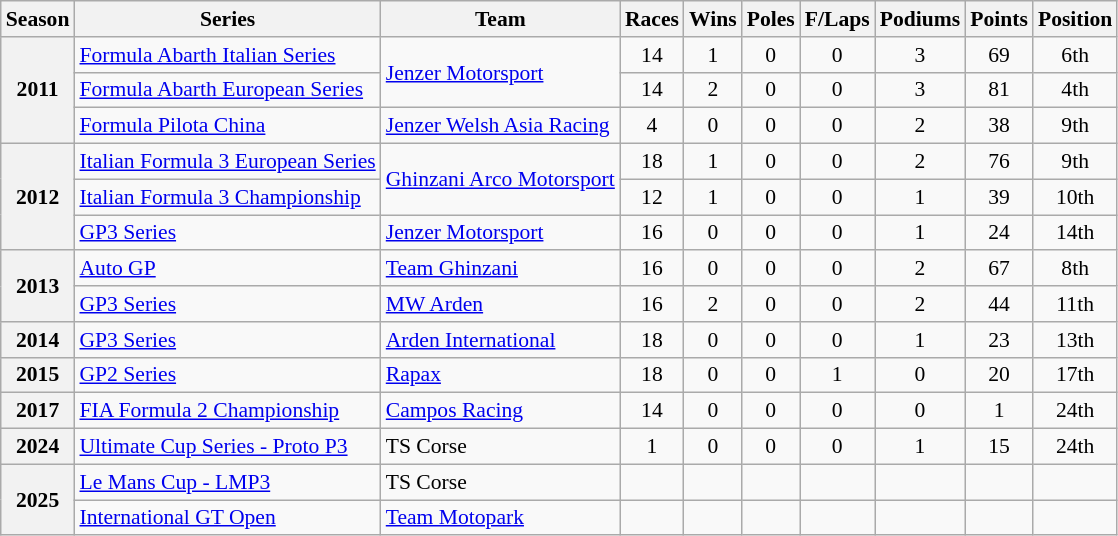<table class="wikitable" style="font-size: 90%; text-align:center">
<tr>
<th>Season</th>
<th>Series</th>
<th>Team</th>
<th>Races</th>
<th>Wins</th>
<th>Poles</th>
<th>F/Laps</th>
<th>Podiums</th>
<th>Points</th>
<th>Position</th>
</tr>
<tr>
<th rowspan=3>2011</th>
<td align=left><a href='#'>Formula Abarth Italian Series</a></td>
<td rowspan=2 align=left><a href='#'>Jenzer Motorsport</a></td>
<td>14</td>
<td>1</td>
<td>0</td>
<td>0</td>
<td>3</td>
<td>69</td>
<td>6th</td>
</tr>
<tr>
<td align=left><a href='#'>Formula Abarth European Series</a></td>
<td>14</td>
<td>2</td>
<td>0</td>
<td>0</td>
<td>3</td>
<td>81</td>
<td>4th</td>
</tr>
<tr>
<td align=left><a href='#'>Formula Pilota China</a></td>
<td align=left><a href='#'>Jenzer Welsh Asia Racing</a></td>
<td>4</td>
<td>0</td>
<td>0</td>
<td>0</td>
<td>2</td>
<td>38</td>
<td>9th</td>
</tr>
<tr>
<th rowspan=3>2012</th>
<td align=left><a href='#'>Italian Formula 3 European Series</a></td>
<td align=left rowspan=2><a href='#'>Ghinzani Arco Motorsport</a></td>
<td>18</td>
<td>1</td>
<td>0</td>
<td>0</td>
<td>2</td>
<td>76</td>
<td>9th</td>
</tr>
<tr>
<td align=left><a href='#'>Italian Formula 3 Championship</a></td>
<td>12</td>
<td>1</td>
<td>0</td>
<td>0</td>
<td>1</td>
<td>39</td>
<td>10th</td>
</tr>
<tr>
<td align=left><a href='#'>GP3 Series</a></td>
<td align=left><a href='#'>Jenzer Motorsport</a></td>
<td>16</td>
<td>0</td>
<td>0</td>
<td>0</td>
<td>1</td>
<td>24</td>
<td>14th</td>
</tr>
<tr>
<th rowspan=2>2013</th>
<td align=left><a href='#'>Auto GP</a></td>
<td align=left><a href='#'>Team Ghinzani</a></td>
<td>16</td>
<td>0</td>
<td>0</td>
<td>0</td>
<td>2</td>
<td>67</td>
<td>8th</td>
</tr>
<tr>
<td align=left><a href='#'>GP3 Series</a></td>
<td align=left><a href='#'>MW Arden</a></td>
<td>16</td>
<td>2</td>
<td>0</td>
<td>0</td>
<td>2</td>
<td>44</td>
<td>11th</td>
</tr>
<tr>
<th>2014</th>
<td align=left><a href='#'>GP3 Series</a></td>
<td align=left><a href='#'>Arden International</a></td>
<td>18</td>
<td>0</td>
<td>0</td>
<td>0</td>
<td>1</td>
<td>23</td>
<td>13th</td>
</tr>
<tr>
<th>2015</th>
<td align=left><a href='#'>GP2 Series</a></td>
<td align=left><a href='#'>Rapax</a></td>
<td>18</td>
<td>0</td>
<td>0</td>
<td>1</td>
<td>0</td>
<td>20</td>
<td>17th</td>
</tr>
<tr>
<th>2017</th>
<td align=left><a href='#'>FIA Formula 2 Championship</a></td>
<td align=left><a href='#'>Campos Racing</a></td>
<td>14</td>
<td>0</td>
<td>0</td>
<td>0</td>
<td>0</td>
<td>1</td>
<td>24th</td>
</tr>
<tr>
<th>2024</th>
<td align=left><a href='#'>Ultimate Cup Series - Proto P3</a></td>
<td align=left>TS Corse</td>
<td>1</td>
<td>0</td>
<td>0</td>
<td>0</td>
<td>1</td>
<td>15</td>
<td>24th</td>
</tr>
<tr>
<th rowspan="2">2025</th>
<td align=left><a href='#'>Le Mans Cup - LMP3</a></td>
<td align=left>TS Corse</td>
<td></td>
<td></td>
<td></td>
<td></td>
<td></td>
<td></td>
<td></td>
</tr>
<tr>
<td align=left><a href='#'>International GT Open</a></td>
<td align=left><a href='#'>Team Motopark</a></td>
<td></td>
<td></td>
<td></td>
<td></td>
<td></td>
<td></td>
<td></td>
</tr>
</table>
